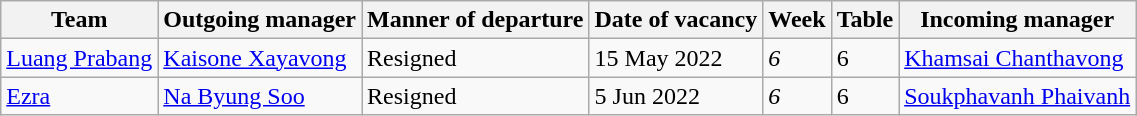<table class="wikitable">
<tr>
<th>Team</th>
<th>Outgoing manager</th>
<th>Manner of departure</th>
<th>Date of vacancy</th>
<th>Week</th>
<th>Table</th>
<th>Incoming manager</th>
</tr>
<tr>
<td><a href='#'>Luang Prabang</a></td>
<td> <a href='#'>Kaisone Xayavong</a></td>
<td>Resigned</td>
<td>15 May 2022</td>
<td rowspan=1 colspan=1><em>6</em></td>
<td>6</td>
<td> <a href='#'>Khamsai Chanthavong</a></td>
</tr>
<tr>
<td><a href='#'>Ezra</a></td>
<td> <a href='#'>Na Byung Soo</a></td>
<td>Resigned</td>
<td>5 Jun 2022</td>
<td rowspan=1 colspan=1><em>6</em></td>
<td>6</td>
<td> <a href='#'>Soukphavanh Phaivanh</a></td>
</tr>
</table>
